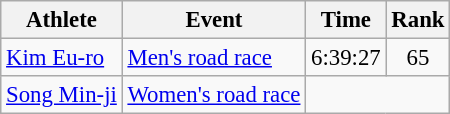<table class=wikitable style=font-size:95%;text-align:center>
<tr>
<th>Athlete</th>
<th>Event</th>
<th>Time</th>
<th>Rank</th>
</tr>
<tr align=center>
<td align=left><a href='#'>Kim Eu-ro</a></td>
<td align=left><a href='#'>Men's road race</a></td>
<td>6:39:27</td>
<td>65</td>
</tr>
<tr align=center>
<td align=left><a href='#'>Song Min-ji</a></td>
<td align=left><a href='#'>Women's road race</a></td>
<td colspan=2></td>
</tr>
</table>
